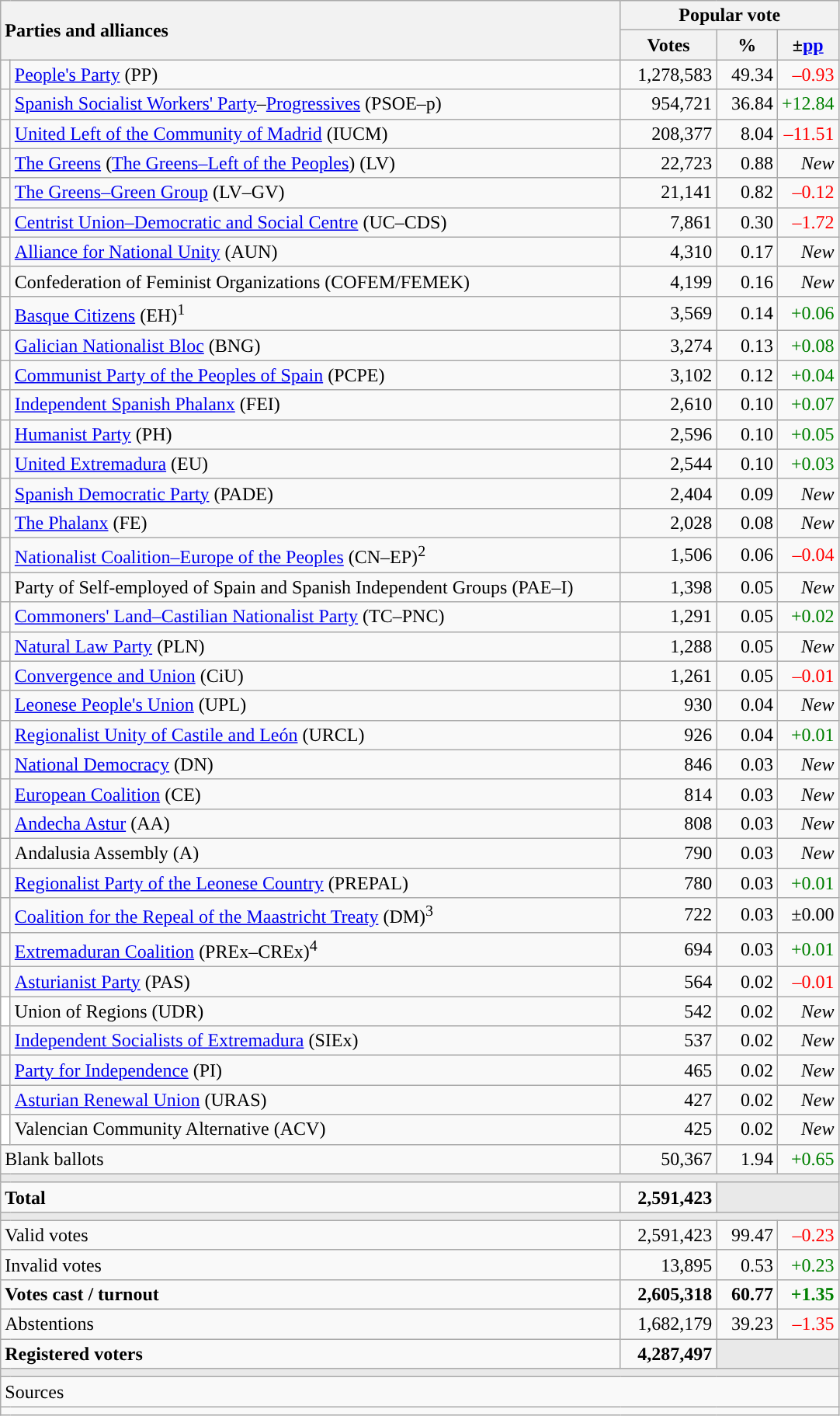<table class="wikitable" style="text-align:right">
<tr>
<th style="text-align:left;" rowspan="2" colspan="2" width="525">Parties and alliances</th>
<th colspan="3">Popular vote</th>
</tr>
<tr>
<th width="75">Votes</th>
<th width="45">%</th>
<th width="45">±<a href='#'>pp</a></th>
</tr>
<tr>
<td width="1" style="color:inherit;background:"></td>
<td align="left"><a href='#'>People's Party</a> (PP)</td>
<td>1,278,583</td>
<td>49.34</td>
<td style="color:red;">–0.93</td>
</tr>
<tr>
<td style="color:inherit;background:"></td>
<td align="left"><a href='#'>Spanish Socialist Workers' Party</a>–<a href='#'>Progressives</a> (PSOE–p)</td>
<td>954,721</td>
<td>36.84</td>
<td style="color:green;">+12.84</td>
</tr>
<tr>
<td style="color:inherit;background:"></td>
<td align="left"><a href='#'>United Left of the Community of Madrid</a> (IUCM)</td>
<td>208,377</td>
<td>8.04</td>
<td style="color:red;">–11.51</td>
</tr>
<tr>
<td style="color:inherit;background:"></td>
<td align="left"><a href='#'>The Greens</a> (<a href='#'>The Greens–Left of the Peoples</a>) (LV)</td>
<td>22,723</td>
<td>0.88</td>
<td><em>New</em></td>
</tr>
<tr>
<td style="color:inherit;background:"></td>
<td align="left"><a href='#'>The Greens–Green Group</a> (LV–GV)</td>
<td>21,141</td>
<td>0.82</td>
<td style="color:red;">–0.12</td>
</tr>
<tr>
<td style="color:inherit;background:"></td>
<td align="left"><a href='#'>Centrist Union–Democratic and Social Centre</a> (UC–CDS)</td>
<td>7,861</td>
<td>0.30</td>
<td style="color:red;">–1.72</td>
</tr>
<tr>
<td style="color:inherit;background:"></td>
<td align="left"><a href='#'>Alliance for National Unity</a> (AUN)</td>
<td>4,310</td>
<td>0.17</td>
<td><em>New</em></td>
</tr>
<tr>
<td style="color:inherit;background:"></td>
<td align="left">Confederation of Feminist Organizations (COFEM/FEMEK)</td>
<td>4,199</td>
<td>0.16</td>
<td><em>New</em></td>
</tr>
<tr>
<td style="color:inherit;background:"></td>
<td align="left"><a href='#'>Basque Citizens</a> (EH)<sup>1</sup></td>
<td>3,569</td>
<td>0.14</td>
<td style="color:green;">+0.06</td>
</tr>
<tr>
<td style="color:inherit;background:"></td>
<td align="left"><a href='#'>Galician Nationalist Bloc</a> (BNG)</td>
<td>3,274</td>
<td>0.13</td>
<td style="color:green;">+0.08</td>
</tr>
<tr>
<td style="color:inherit;background:"></td>
<td align="left"><a href='#'>Communist Party of the Peoples of Spain</a> (PCPE)</td>
<td>3,102</td>
<td>0.12</td>
<td style="color:green;">+0.04</td>
</tr>
<tr>
<td style="color:inherit;background:"></td>
<td align="left"><a href='#'>Independent Spanish Phalanx</a> (FEI)</td>
<td>2,610</td>
<td>0.10</td>
<td style="color:green;">+0.07</td>
</tr>
<tr>
<td style="color:inherit;background:"></td>
<td align="left"><a href='#'>Humanist Party</a> (PH)</td>
<td>2,596</td>
<td>0.10</td>
<td style="color:green;">+0.05</td>
</tr>
<tr>
<td style="color:inherit;background:"></td>
<td align="left"><a href='#'>United Extremadura</a> (EU)</td>
<td>2,544</td>
<td>0.10</td>
<td style="color:green;">+0.03</td>
</tr>
<tr>
<td style="color:inherit;background:"></td>
<td align="left"><a href='#'>Spanish Democratic Party</a> (PADE)</td>
<td>2,404</td>
<td>0.09</td>
<td><em>New</em></td>
</tr>
<tr>
<td style="color:inherit;background:"></td>
<td align="left"><a href='#'>The Phalanx</a> (FE)</td>
<td>2,028</td>
<td>0.08</td>
<td><em>New</em></td>
</tr>
<tr>
<td style="color:inherit;background:"></td>
<td align="left"><a href='#'>Nationalist Coalition–Europe of the Peoples</a> (CN–EP)<sup>2</sup></td>
<td>1,506</td>
<td>0.06</td>
<td style="color:red;">–0.04</td>
</tr>
<tr>
<td style="color:inherit;background:"></td>
<td align="left">Party of Self-employed of Spain and Spanish Independent Groups (PAE–I)</td>
<td>1,398</td>
<td>0.05</td>
<td><em>New</em></td>
</tr>
<tr>
<td style="color:inherit;background:"></td>
<td align="left"><a href='#'>Commoners' Land–Castilian Nationalist Party</a> (TC–PNC)</td>
<td>1,291</td>
<td>0.05</td>
<td style="color:green;">+0.02</td>
</tr>
<tr>
<td style="color:inherit;background:"></td>
<td align="left"><a href='#'>Natural Law Party</a> (PLN)</td>
<td>1,288</td>
<td>0.05</td>
<td><em>New</em></td>
</tr>
<tr>
<td style="color:inherit;background:"></td>
<td align="left"><a href='#'>Convergence and Union</a> (CiU)</td>
<td>1,261</td>
<td>0.05</td>
<td style="color:red;">–0.01</td>
</tr>
<tr>
<td style="color:inherit;background:"></td>
<td align="left"><a href='#'>Leonese People's Union</a> (UPL)</td>
<td>930</td>
<td>0.04</td>
<td><em>New</em></td>
</tr>
<tr>
<td style="color:inherit;background:"></td>
<td align="left"><a href='#'>Regionalist Unity of Castile and León</a> (URCL)</td>
<td>926</td>
<td>0.04</td>
<td style="color:green;">+0.01</td>
</tr>
<tr>
<td style="color:inherit;background:"></td>
<td align="left"><a href='#'>National Democracy</a> (DN)</td>
<td>846</td>
<td>0.03</td>
<td><em>New</em></td>
</tr>
<tr>
<td style="color:inherit;background:"></td>
<td align="left"><a href='#'>European Coalition</a> (CE)</td>
<td>814</td>
<td>0.03</td>
<td><em>New</em></td>
</tr>
<tr>
<td style="color:inherit;background:"></td>
<td align="left"><a href='#'>Andecha Astur</a> (AA)</td>
<td>808</td>
<td>0.03</td>
<td><em>New</em></td>
</tr>
<tr>
<td style="color:inherit;background:"></td>
<td align="left">Andalusia Assembly (A)</td>
<td>790</td>
<td>0.03</td>
<td><em>New</em></td>
</tr>
<tr>
<td style="color:inherit;background:"></td>
<td align="left"><a href='#'>Regionalist Party of the Leonese Country</a> (PREPAL)</td>
<td>780</td>
<td>0.03</td>
<td style="color:green;">+0.01</td>
</tr>
<tr>
<td style="color:inherit;background:"></td>
<td align="left"><a href='#'>Coalition for the Repeal of the Maastricht Treaty</a> (DM)<sup>3</sup></td>
<td>722</td>
<td>0.03</td>
<td>±0.00</td>
</tr>
<tr>
<td style="color:inherit;background:"></td>
<td align="left"><a href='#'>Extremaduran Coalition</a> (PREx–CREx)<sup>4</sup></td>
<td>694</td>
<td>0.03</td>
<td style="color:green;">+0.01</td>
</tr>
<tr>
<td style="color:inherit;background:"></td>
<td align="left"><a href='#'>Asturianist Party</a> (PAS)</td>
<td>564</td>
<td>0.02</td>
<td style="color:red;">–0.01</td>
</tr>
<tr>
<td bgcolor="white"></td>
<td align="left">Union of Regions (UDR)</td>
<td>542</td>
<td>0.02</td>
<td><em>New</em></td>
</tr>
<tr>
<td style="color:inherit;background:"></td>
<td align="left"><a href='#'>Independent Socialists of Extremadura</a> (SIEx)</td>
<td>537</td>
<td>0.02</td>
<td><em>New</em></td>
</tr>
<tr>
<td style="color:inherit;background:"></td>
<td align="left"><a href='#'>Party for Independence</a> (PI)</td>
<td>465</td>
<td>0.02</td>
<td><em>New</em></td>
</tr>
<tr>
<td style="color:inherit;background:"></td>
<td align="left"><a href='#'>Asturian Renewal Union</a> (URAS)</td>
<td>427</td>
<td>0.02</td>
<td><em>New</em></td>
</tr>
<tr>
<td bgcolor="white"></td>
<td align="left">Valencian Community Alternative (ACV)</td>
<td>425</td>
<td>0.02</td>
<td><em>New</em></td>
</tr>
<tr>
<td align="left" colspan="2">Blank ballots</td>
<td>50,367</td>
<td>1.94</td>
<td style="color:green;">+0.65</td>
</tr>
<tr>
<td colspan="5" bgcolor="#E9E9E9"></td>
</tr>
<tr style="font-weight:bold;">
<td align="left" colspan="2">Total</td>
<td>2,591,423</td>
<td bgcolor="#E9E9E9" colspan="2"></td>
</tr>
<tr>
<td colspan="5" bgcolor="#E9E9E9"></td>
</tr>
<tr>
<td align="left" colspan="2">Valid votes</td>
<td>2,591,423</td>
<td>99.47</td>
<td style="color:red;">–0.23</td>
</tr>
<tr>
<td align="left" colspan="2">Invalid votes</td>
<td>13,895</td>
<td>0.53</td>
<td style="color:green;">+0.23</td>
</tr>
<tr style="font-weight:bold;">
<td align="left" colspan="2">Votes cast / turnout</td>
<td>2,605,318</td>
<td>60.77</td>
<td style="color:green;">+1.35</td>
</tr>
<tr>
<td align="left" colspan="2">Abstentions</td>
<td>1,682,179</td>
<td>39.23</td>
<td style="color:red;">–1.35</td>
</tr>
<tr style="font-weight:bold;">
<td align="left" colspan="2">Registered voters</td>
<td>4,287,497</td>
<td bgcolor="#E9E9E9" colspan="2"></td>
</tr>
<tr>
<td colspan="5" bgcolor="#E9E9E9"></td>
</tr>
<tr>
<td align="left" colspan="5">Sources</td>
</tr>
<tr>
<td colspan="5" style="text-align:left; max-width:680px;"></td>
</tr>
</table>
